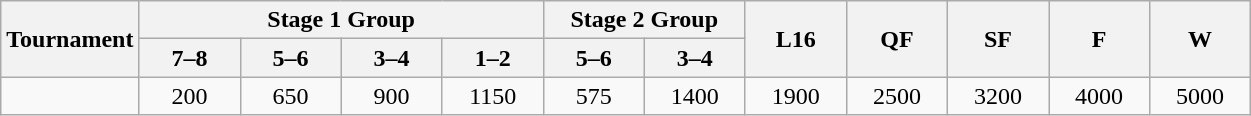<table class="wikitable" style="font-size: 100%; text-align:center">
<tr>
<th rowspan="2" width=60>Tournament</th>
<th colspan="4" width=60><strong>Stage 1 Group</strong></th>
<th colspan="2" width=60><strong>Stage 2 Group</strong></th>
<th rowspan="2" width=60><strong>L16</strong></th>
<th rowspan="2" width=60><strong>QF</strong></th>
<th rowspan="2" width=60><strong>SF</strong></th>
<th rowspan="2" width=60><strong>F</strong></th>
<th rowspan="2" width=60><strong>W</strong></th>
</tr>
<tr>
<th width=60><strong>7–8</strong></th>
<th width=60><strong>5–6</strong></th>
<th width=60><strong>3–4</strong></th>
<th width=60><strong>1–2</strong></th>
<th width=60><strong>5–6</strong></th>
<th width=60><strong>3–4</strong></th>
</tr>
<tr>
<td align="left"></td>
<td>200</td>
<td>650</td>
<td>900</td>
<td>1150</td>
<td>575</td>
<td>1400</td>
<td>1900</td>
<td>2500</td>
<td>3200</td>
<td>4000</td>
<td>5000</td>
</tr>
</table>
